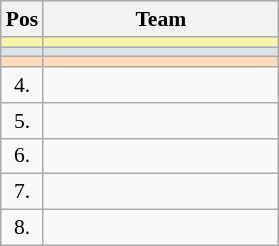<table class="wikitable" style="border:1px solid #aaa; font-size:90%;">
<tr style="background:#e4e4e4;">
<th style="border-bottom:1px solid #aaa; width:20px;">Pos</th>
<th style="border-bottom:1px solid #aaa; width:150px;">Team</th>
</tr>
<tr style="background:#f7f6a8;">
<td style="text-align:center;"></td>
<td></td>
</tr>
<tr style="background:#dce5e5;">
<td style="text-align:center;"></td>
<td></td>
</tr>
<tr style="background:#ffdab9;">
<td style="text-align:center;"></td>
<td></td>
</tr>
<tr style>
<td style="text-align:center;">4.</td>
<td></td>
</tr>
<tr style>
<td style="text-align:center;">5.</td>
<td></td>
</tr>
<tr style>
<td style="text-align:center;">6.</td>
<td></td>
</tr>
<tr style>
<td style="text-align:center;">7.</td>
<td></td>
</tr>
<tr style>
<td style="text-align:center;">8.</td>
<td></td>
</tr>
</table>
